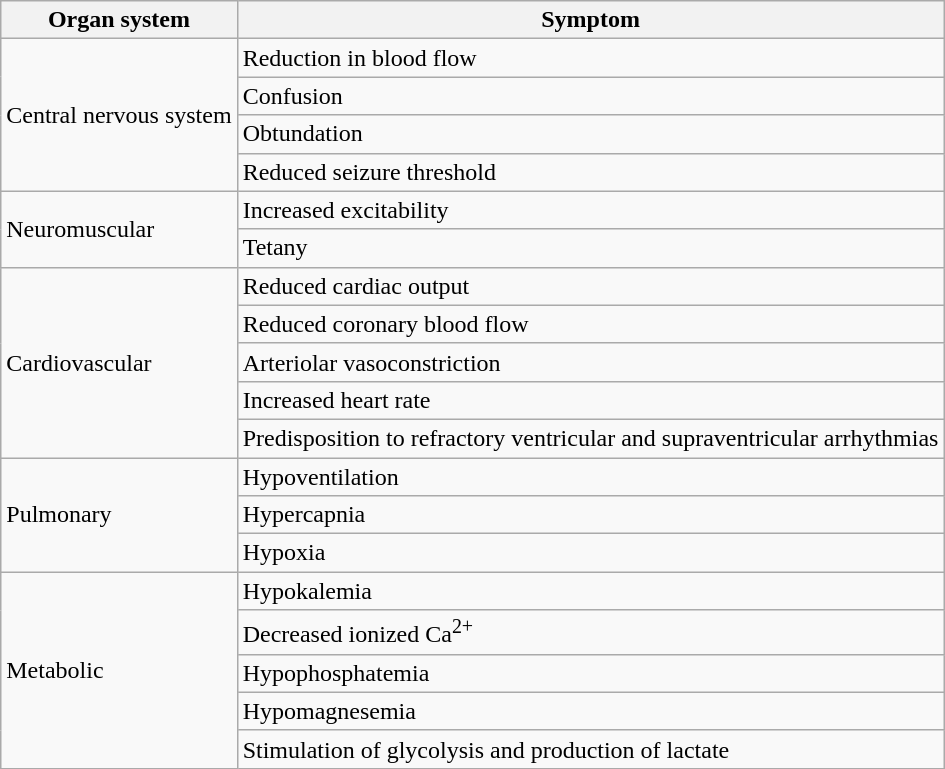<table class="wikitable">
<tr>
<th>Organ system</th>
<th>Symptom</th>
</tr>
<tr>
<td rowspan="4">Central nervous system</td>
<td>Reduction in blood flow</td>
</tr>
<tr>
<td>Confusion</td>
</tr>
<tr>
<td>Obtundation</td>
</tr>
<tr>
<td>Reduced seizure threshold</td>
</tr>
<tr>
<td rowspan="2">Neuromuscular</td>
<td>Increased excitability</td>
</tr>
<tr>
<td>Tetany</td>
</tr>
<tr>
<td rowspan="5">Cardiovascular</td>
<td>Reduced cardiac output</td>
</tr>
<tr>
<td>Reduced coronary blood flow</td>
</tr>
<tr>
<td>Arteriolar vasoconstriction</td>
</tr>
<tr>
<td>Increased heart rate</td>
</tr>
<tr>
<td>Predisposition to refractory ventricular and supraventricular arrhythmias</td>
</tr>
<tr>
<td rowspan="3">Pulmonary</td>
<td>Hypoventilation</td>
</tr>
<tr>
<td>Hypercapnia</td>
</tr>
<tr>
<td>Hypoxia</td>
</tr>
<tr>
<td rowspan="5">Metabolic</td>
<td>Hypokalemia</td>
</tr>
<tr>
<td>Decreased ionized Ca<sup>2+</sup></td>
</tr>
<tr>
<td>Hypophosphatemia</td>
</tr>
<tr>
<td>Hypomagnesemia</td>
</tr>
<tr>
<td>Stimulation of glycolysis and production of lactate</td>
</tr>
</table>
